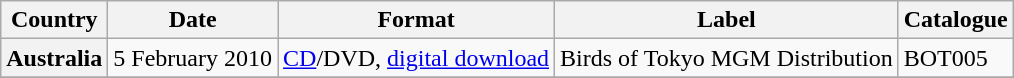<table class="wikitable plainrowheaders">
<tr>
<th scope="col">Country</th>
<th scope="col">Date</th>
<th scope="col">Format</th>
<th scope="col">Label</th>
<th scope="col">Catalogue</th>
</tr>
<tr>
<th scope="row">Australia</th>
<td>5 February 2010</td>
<td><a href='#'>CD</a>/DVD, <a href='#'>digital download</a></td>
<td>Birds of Tokyo MGM Distribution</td>
<td>BOT005</td>
</tr>
<tr>
</tr>
</table>
